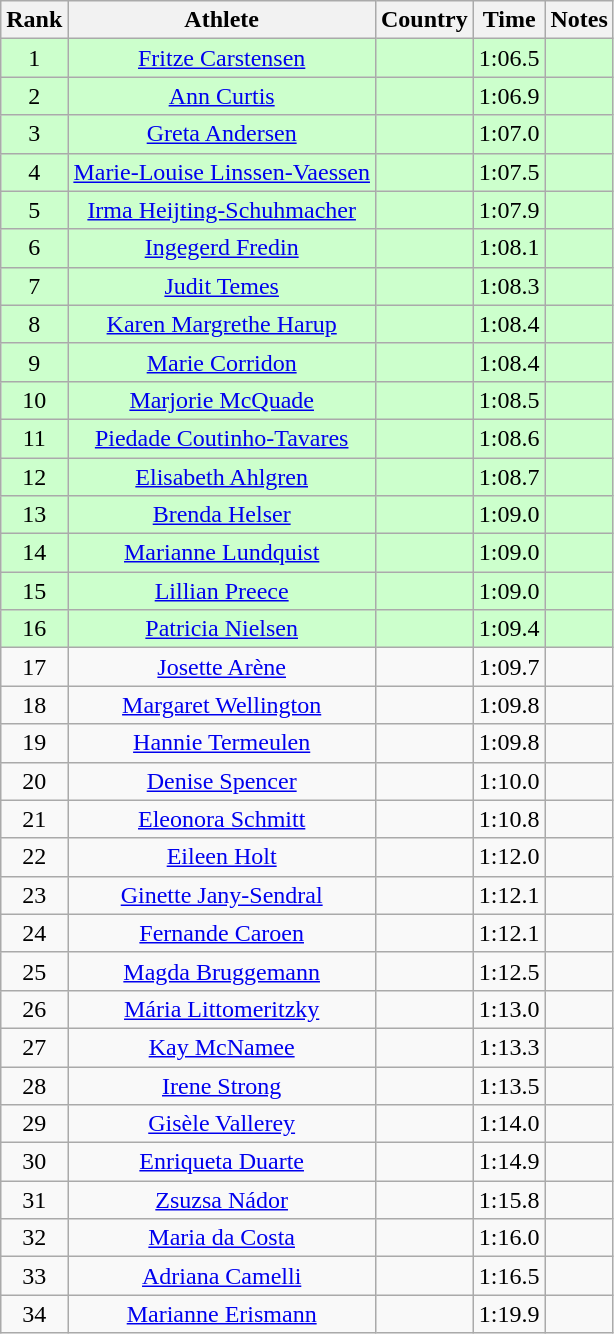<table class="wikitable sortable" style="text-align:center">
<tr>
<th>Rank</th>
<th>Athlete</th>
<th>Country</th>
<th>Time</th>
<th>Notes</th>
</tr>
<tr bgcolor=ccffcc>
<td>1</td>
<td><a href='#'>Fritze Carstensen</a></td>
<td align=left></td>
<td>1:06.5</td>
<td></td>
</tr>
<tr bgcolor=ccffcc>
<td>2</td>
<td><a href='#'>Ann Curtis</a></td>
<td align=left></td>
<td>1:06.9</td>
<td></td>
</tr>
<tr bgcolor=ccffcc>
<td>3</td>
<td><a href='#'>Greta Andersen</a></td>
<td align=left></td>
<td>1:07.0</td>
<td></td>
</tr>
<tr bgcolor=ccffcc>
<td>4</td>
<td><a href='#'>Marie-Louise Linssen-Vaessen</a></td>
<td align=left></td>
<td>1:07.5</td>
<td></td>
</tr>
<tr bgcolor=ccffcc>
<td>5</td>
<td><a href='#'>Irma Heijting-Schuhmacher</a></td>
<td align=left></td>
<td>1:07.9</td>
<td></td>
</tr>
<tr bgcolor=ccffcc>
<td>6</td>
<td><a href='#'>Ingegerd Fredin</a></td>
<td align=left></td>
<td>1:08.1</td>
<td></td>
</tr>
<tr bgcolor=ccffcc>
<td>7</td>
<td><a href='#'>Judit Temes</a></td>
<td align=left></td>
<td>1:08.3</td>
<td></td>
</tr>
<tr bgcolor=ccffcc>
<td>8</td>
<td><a href='#'>Karen Margrethe Harup</a></td>
<td align=left></td>
<td>1:08.4</td>
<td></td>
</tr>
<tr bgcolor=ccffcc>
<td>9</td>
<td><a href='#'>Marie Corridon</a></td>
<td align=left></td>
<td>1:08.4</td>
<td></td>
</tr>
<tr bgcolor=ccffcc>
<td>10</td>
<td><a href='#'>Marjorie McQuade</a></td>
<td align=left></td>
<td>1:08.5</td>
<td></td>
</tr>
<tr bgcolor=ccffcc>
<td>11</td>
<td><a href='#'>Piedade Coutinho-Tavares</a></td>
<td align=left></td>
<td>1:08.6</td>
<td></td>
</tr>
<tr bgcolor=ccffcc>
<td>12</td>
<td><a href='#'>Elisabeth Ahlgren</a></td>
<td align=left></td>
<td>1:08.7</td>
<td></td>
</tr>
<tr bgcolor=ccffcc>
<td>13</td>
<td><a href='#'>Brenda Helser</a></td>
<td align=left></td>
<td>1:09.0</td>
<td></td>
</tr>
<tr bgcolor=ccffcc>
<td>14</td>
<td><a href='#'>Marianne Lundquist</a></td>
<td align=left></td>
<td>1:09.0</td>
<td></td>
</tr>
<tr bgcolor=ccffcc>
<td>15</td>
<td><a href='#'>Lillian Preece</a></td>
<td align=left></td>
<td>1:09.0</td>
<td></td>
</tr>
<tr bgcolor=ccffcc>
<td>16</td>
<td><a href='#'>Patricia Nielsen</a></td>
<td align=left></td>
<td>1:09.4</td>
<td></td>
</tr>
<tr>
<td>17</td>
<td><a href='#'>Josette Arène</a></td>
<td align=left></td>
<td>1:09.7</td>
<td></td>
</tr>
<tr>
<td>18</td>
<td><a href='#'>Margaret Wellington</a></td>
<td align=left></td>
<td>1:09.8</td>
<td></td>
</tr>
<tr>
<td>19</td>
<td><a href='#'>Hannie Termeulen</a></td>
<td align=left></td>
<td>1:09.8</td>
<td></td>
</tr>
<tr>
<td>20</td>
<td><a href='#'>Denise Spencer</a></td>
<td align=left></td>
<td>1:10.0</td>
<td></td>
</tr>
<tr>
<td>21</td>
<td><a href='#'>Eleonora Schmitt</a></td>
<td align=left></td>
<td>1:10.8</td>
<td></td>
</tr>
<tr>
<td>22</td>
<td><a href='#'>Eileen Holt</a></td>
<td align=left></td>
<td>1:12.0</td>
<td></td>
</tr>
<tr>
<td>23</td>
<td><a href='#'>Ginette Jany-Sendral</a></td>
<td align=left></td>
<td>1:12.1</td>
<td></td>
</tr>
<tr>
<td>24</td>
<td><a href='#'>Fernande Caroen</a></td>
<td align=left></td>
<td>1:12.1</td>
<td></td>
</tr>
<tr>
<td>25</td>
<td><a href='#'>Magda Bruggemann</a></td>
<td align=left></td>
<td>1:12.5</td>
<td></td>
</tr>
<tr>
<td>26</td>
<td><a href='#'>Mária Littomeritzky</a></td>
<td align=left></td>
<td>1:13.0</td>
<td></td>
</tr>
<tr>
<td>27</td>
<td><a href='#'>Kay McNamee</a></td>
<td align=left></td>
<td>1:13.3</td>
<td></td>
</tr>
<tr>
<td>28</td>
<td><a href='#'>Irene Strong</a></td>
<td align=left></td>
<td>1:13.5</td>
<td></td>
</tr>
<tr>
<td>29</td>
<td><a href='#'>Gisèle Vallerey</a></td>
<td align=left></td>
<td>1:14.0</td>
<td></td>
</tr>
<tr>
<td>30</td>
<td><a href='#'>Enriqueta Duarte</a></td>
<td align=left></td>
<td>1:14.9</td>
<td></td>
</tr>
<tr>
<td>31</td>
<td><a href='#'>Zsuzsa Nádor</a></td>
<td align=left></td>
<td>1:15.8</td>
<td></td>
</tr>
<tr>
<td>32</td>
<td><a href='#'>Maria da Costa</a></td>
<td align=left></td>
<td>1:16.0</td>
<td></td>
</tr>
<tr>
<td>33</td>
<td><a href='#'>Adriana Camelli</a></td>
<td align=left></td>
<td>1:16.5</td>
<td></td>
</tr>
<tr>
<td>34</td>
<td><a href='#'>Marianne Erismann</a></td>
<td align=left></td>
<td>1:19.9</td>
<td></td>
</tr>
</table>
